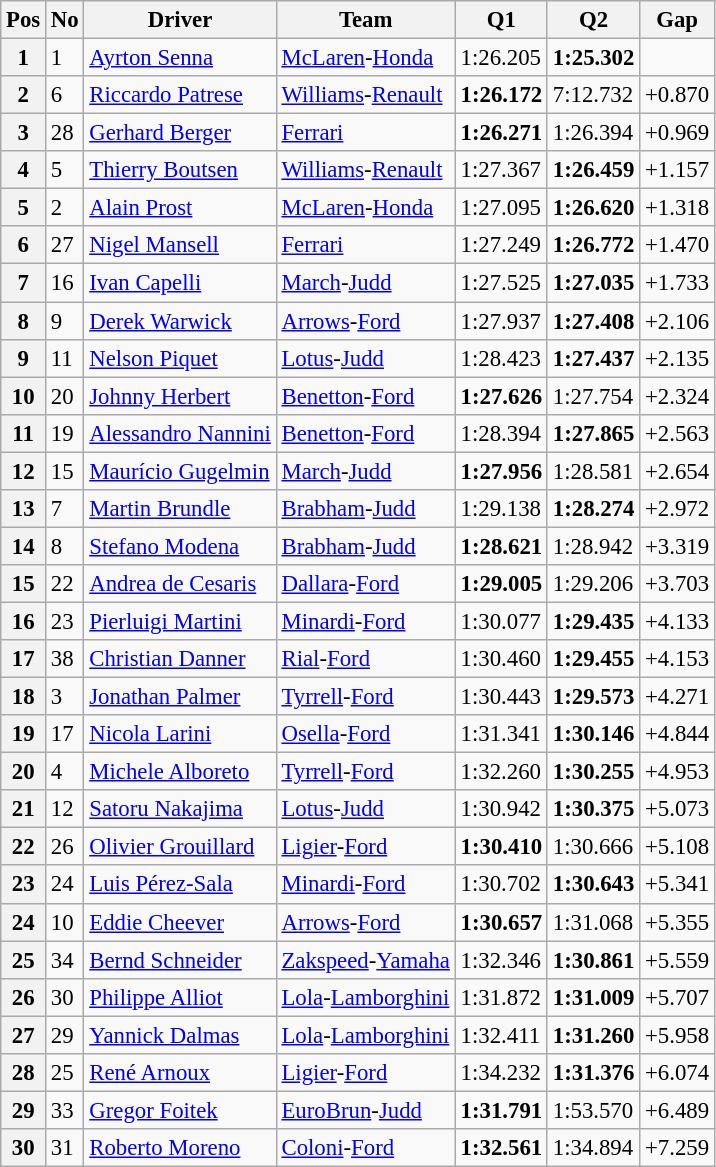<table class="wikitable sortable" style="font-size: 95%;">
<tr>
<th>Pos</th>
<th class="unsortable">No</th>
<th class="unsortable">Driver</th>
<th class="unsortable">Team</th>
<th>Q1</th>
<th>Q2</th>
<th class="unsortable">Gap</th>
</tr>
<tr>
<th>1</th>
<td>1</td>
<td> <a href='#'>Ayrton Senna</a></td>
<td><a href='#'>McLaren</a>-<a href='#'>Honda</a></td>
<td>1:26.205</td>
<td><strong>1:25.302</strong></td>
<td></td>
</tr>
<tr>
<th>2</th>
<td>6</td>
<td> <a href='#'>Riccardo Patrese</a></td>
<td><a href='#'>Williams</a>-<a href='#'>Renault</a></td>
<td><strong>1:26.172</strong></td>
<td>7:12.732</td>
<td>+0.870</td>
</tr>
<tr>
<th>3</th>
<td>28</td>
<td> <a href='#'>Gerhard Berger</a></td>
<td><a href='#'>Ferrari</a></td>
<td><strong>1:26.271</strong></td>
<td>1:26.394</td>
<td>+0.969</td>
</tr>
<tr>
<th>4</th>
<td>5</td>
<td> <a href='#'>Thierry Boutsen</a></td>
<td><a href='#'>Williams</a>-<a href='#'>Renault</a></td>
<td>1:27.367</td>
<td><strong>1:26.459</strong></td>
<td>+1.157</td>
</tr>
<tr>
<th>5</th>
<td>2</td>
<td> <a href='#'>Alain Prost</a></td>
<td><a href='#'>McLaren</a>-<a href='#'>Honda</a></td>
<td>1:27.095</td>
<td><strong>1:26.620</strong></td>
<td>+1.318</td>
</tr>
<tr>
<th>6</th>
<td>27</td>
<td> <a href='#'>Nigel Mansell</a></td>
<td><a href='#'>Ferrari</a></td>
<td>1:27.249</td>
<td><strong>1:26.772</strong></td>
<td>+1.470</td>
</tr>
<tr>
<th>7</th>
<td>16</td>
<td> <a href='#'>Ivan Capelli</a></td>
<td><a href='#'>March</a>-<a href='#'>Judd</a></td>
<td>1:27.525</td>
<td><strong>1:27.035</strong></td>
<td>+1.733</td>
</tr>
<tr>
<th>8</th>
<td>9</td>
<td> <a href='#'>Derek Warwick</a></td>
<td><a href='#'>Arrows</a>-<a href='#'>Ford</a></td>
<td>1:27.937</td>
<td><strong>1:27.408</strong></td>
<td>+2.106</td>
</tr>
<tr>
<th>9</th>
<td>11</td>
<td> <a href='#'>Nelson Piquet</a></td>
<td><a href='#'>Lotus</a>-<a href='#'>Judd</a></td>
<td>1:28.423</td>
<td><strong>1:27.437</strong></td>
<td>+2.135</td>
</tr>
<tr>
<th>10</th>
<td>20</td>
<td> <a href='#'>Johnny Herbert</a></td>
<td><a href='#'>Benetton</a>-<a href='#'>Ford</a></td>
<td><strong>1:27.626</strong></td>
<td>1:27.754</td>
<td>+2.324</td>
</tr>
<tr>
<th>11</th>
<td>19</td>
<td> <a href='#'>Alessandro Nannini</a></td>
<td><a href='#'>Benetton</a>-<a href='#'>Ford</a></td>
<td>1:28.394</td>
<td><strong>1:27.865</strong></td>
<td>+2.563</td>
</tr>
<tr>
<th>12</th>
<td>15</td>
<td> <a href='#'>Maurício Gugelmin</a></td>
<td><a href='#'>March</a>-<a href='#'>Judd</a></td>
<td><strong>1:27.956</strong></td>
<td>1:28.581</td>
<td>+2.654</td>
</tr>
<tr>
<th>13</th>
<td>7</td>
<td> <a href='#'>Martin Brundle</a></td>
<td><a href='#'>Brabham</a>-<a href='#'>Judd</a></td>
<td>1:29.138</td>
<td><strong>1:28.274</strong></td>
<td>+2.972</td>
</tr>
<tr>
<th>14</th>
<td>8</td>
<td> <a href='#'>Stefano Modena</a></td>
<td><a href='#'>Brabham</a>-<a href='#'>Judd</a></td>
<td><strong>1:28.621</strong></td>
<td>1:28.942</td>
<td>+3.319</td>
</tr>
<tr>
<th>15</th>
<td>22</td>
<td> <a href='#'>Andrea de Cesaris</a></td>
<td><a href='#'>Dallara</a>-<a href='#'>Ford</a></td>
<td><strong>1:29.005</strong></td>
<td>1:29.206</td>
<td>+3.703</td>
</tr>
<tr>
<th>16</th>
<td>23</td>
<td> <a href='#'>Pierluigi Martini</a></td>
<td><a href='#'>Minardi</a>-<a href='#'>Ford</a></td>
<td>1:30.077</td>
<td><strong>1:29.435</strong></td>
<td>+4.133</td>
</tr>
<tr>
<th>17</th>
<td>38</td>
<td> <a href='#'>Christian Danner</a></td>
<td><a href='#'>Rial</a>-<a href='#'>Ford</a></td>
<td>1:30.460</td>
<td><strong>1:29.455</strong></td>
<td>+4.153</td>
</tr>
<tr>
<th>18</th>
<td>3</td>
<td> <a href='#'>Jonathan Palmer</a></td>
<td><a href='#'>Tyrrell</a>-<a href='#'>Ford</a></td>
<td>1:30.443</td>
<td><strong>1:29.573</strong></td>
<td>+4.271</td>
</tr>
<tr>
<th>19</th>
<td>17</td>
<td> <a href='#'>Nicola Larini</a></td>
<td><a href='#'>Osella</a>-<a href='#'>Ford</a></td>
<td>1:31.341</td>
<td><strong>1:30.146</strong></td>
<td>+4.844</td>
</tr>
<tr>
<th>20</th>
<td>4</td>
<td> <a href='#'>Michele Alboreto</a></td>
<td><a href='#'>Tyrrell</a>-<a href='#'>Ford</a></td>
<td>1:32.260</td>
<td><strong>1:30.255</strong></td>
<td>+4.953</td>
</tr>
<tr>
<th>21</th>
<td>12</td>
<td> <a href='#'>Satoru Nakajima</a></td>
<td><a href='#'>Lotus</a>-<a href='#'>Judd</a></td>
<td>1:30.942</td>
<td><strong>1:30.375</strong></td>
<td>+5.073</td>
</tr>
<tr>
<th>22</th>
<td>26</td>
<td> <a href='#'>Olivier Grouillard</a></td>
<td><a href='#'>Ligier</a>-<a href='#'>Ford</a></td>
<td><strong>1:30.410</strong></td>
<td>1:30.666</td>
<td>+5.108</td>
</tr>
<tr>
<th>23</th>
<td>24</td>
<td> <a href='#'>Luis Pérez-Sala</a></td>
<td><a href='#'>Minardi</a>-<a href='#'>Ford</a></td>
<td>1:30.702</td>
<td><strong>1:30.643</strong></td>
<td>+5.341</td>
</tr>
<tr>
<th>24</th>
<td>10</td>
<td> <a href='#'>Eddie Cheever</a></td>
<td><a href='#'>Arrows</a>-<a href='#'>Ford</a></td>
<td><strong>1:30.657</strong></td>
<td>1:31.068</td>
<td>+5.355</td>
</tr>
<tr>
<th>25</th>
<td>34</td>
<td> <a href='#'>Bernd Schneider</a></td>
<td><a href='#'>Zakspeed</a>-<a href='#'>Yamaha</a></td>
<td>1:32.346</td>
<td><strong>1:30.861</strong></td>
<td>+5.559</td>
</tr>
<tr>
<th>26</th>
<td>30</td>
<td> <a href='#'>Philippe Alliot</a></td>
<td><a href='#'>Lola</a>-<a href='#'>Lamborghini</a></td>
<td>1:31.872</td>
<td><strong>1:31.009</strong></td>
<td>+5.707</td>
</tr>
<tr>
<th>27</th>
<td>29</td>
<td> <a href='#'>Yannick Dalmas</a></td>
<td><a href='#'>Lola</a>-<a href='#'>Lamborghini</a></td>
<td>1:32.411</td>
<td><strong>1:31.260</strong></td>
<td>+5.958</td>
</tr>
<tr>
<th>28</th>
<td>25</td>
<td> <a href='#'>René Arnoux</a></td>
<td><a href='#'>Ligier</a>-<a href='#'>Ford</a></td>
<td>1:34.232</td>
<td><strong>1:31.376</strong></td>
<td>+6.074</td>
</tr>
<tr>
<th>29</th>
<td>33</td>
<td> <a href='#'>Gregor Foitek</a></td>
<td><a href='#'>EuroBrun</a>-<a href='#'>Judd</a></td>
<td><strong>1:31.791</strong></td>
<td>1:53.570</td>
<td>+6.489</td>
</tr>
<tr>
<th>30</th>
<td>31</td>
<td> <a href='#'>Roberto Moreno</a></td>
<td><a href='#'>Coloni</a>-<a href='#'>Ford</a></td>
<td><strong>1:32.561</strong></td>
<td>1:34.894</td>
<td>+7.259</td>
</tr>
</table>
